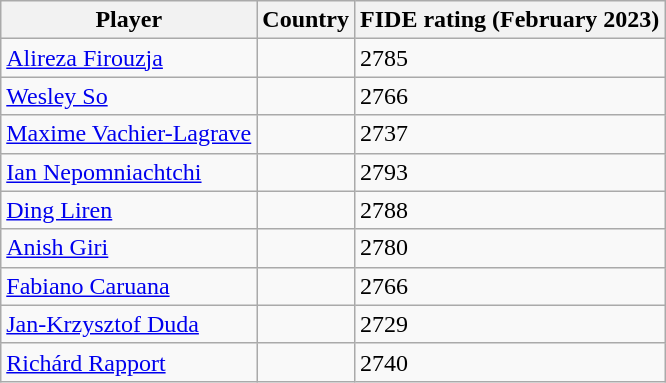<table class="wikitable sortable">
<tr>
<th>Player</th>
<th>Country</th>
<th>FIDE rating (February 2023)</th>
</tr>
<tr>
<td><a href='#'>Alireza Firouzja</a></td>
<td></td>
<td>2785</td>
</tr>
<tr>
<td><a href='#'>Wesley So</a></td>
<td></td>
<td>2766</td>
</tr>
<tr>
<td><a href='#'>Maxime Vachier-Lagrave</a></td>
<td></td>
<td>2737</td>
</tr>
<tr>
<td><a href='#'>Ian Nepomniachtchi</a></td>
<td></td>
<td>2793</td>
</tr>
<tr>
<td><a href='#'>Ding Liren</a></td>
<td></td>
<td>2788</td>
</tr>
<tr>
<td><a href='#'>Anish Giri</a></td>
<td></td>
<td>2780</td>
</tr>
<tr>
<td><a href='#'>Fabiano Caruana</a></td>
<td></td>
<td>2766</td>
</tr>
<tr>
<td><a href='#'>Jan-Krzysztof Duda</a></td>
<td></td>
<td>2729</td>
</tr>
<tr>
<td><a href='#'>Richárd Rapport</a></td>
<td></td>
<td>2740</td>
</tr>
</table>
